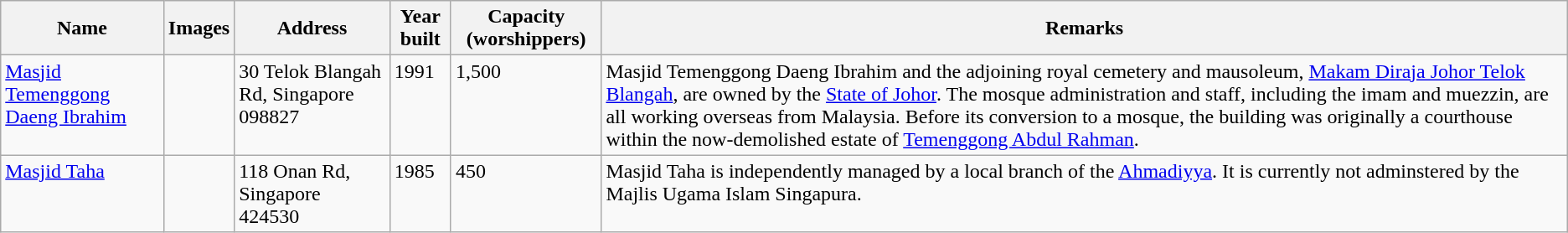<table class="wikitable sortable">
<tr>
<th>Name</th>
<th class="unsortable">Images</th>
<th>Address</th>
<th>Year built</th>
<th>Capacity (worshippers)</th>
<th class="unsortable">Remarks</th>
</tr>
<tr valign="top">
<td><a href='#'>Masjid Temenggong Daeng Ibrahim</a></td>
<td></td>
<td>30 Telok Blangah Rd, Singapore 098827</td>
<td>1991</td>
<td>1,500</td>
<td>Masjid Temenggong Daeng Ibrahim and the adjoining royal cemetery and mausoleum, <a href='#'>Makam Diraja Johor Telok Blangah</a>, are owned by the <a href='#'>State of Johor</a>. The mosque administration and staff, including the imam and muezzin, are all working overseas from Malaysia. Before its conversion to a mosque, the building was originally a courthouse within the now-demolished estate of <a href='#'>Temenggong Abdul Rahman</a>.</td>
</tr>
<tr valign="top">
<td><a href='#'>Masjid Taha</a></td>
<td></td>
<td>118 Onan Rd, Singapore 424530</td>
<td>1985</td>
<td>450</td>
<td>Masjid Taha is independently managed by a local branch of the <a href='#'>Ahmadiyya</a>. It is currently not adminstered by the Majlis Ugama Islam Singapura.</td>
</tr>
</table>
